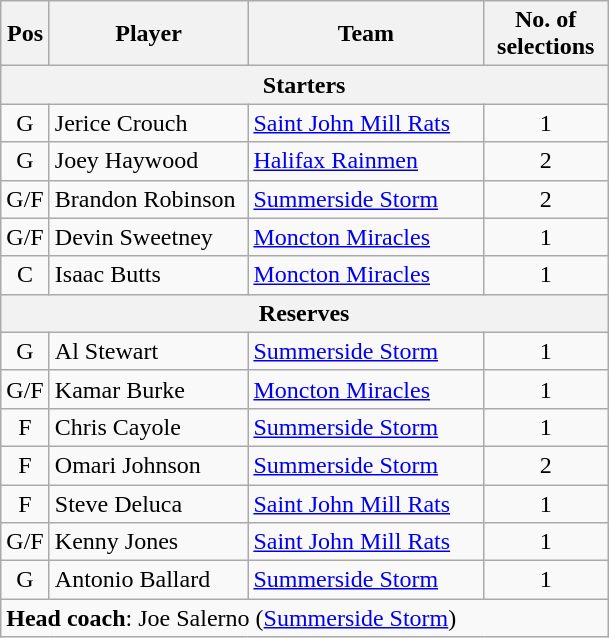<table class="wikitable" style="text-align:center">
<tr>
<th scope="col" style="width:25px;">Pos</th>
<th scope="col" style="width:125px;">Player</th>
<th scope="col" style="width:150px;">Team</th>
<th scope="col" style="width:75px;">No. of selections</th>
</tr>
<tr>
<th scope="col" colspan="4">Starters</th>
</tr>
<tr>
<td>G</td>
<td style="text-align:left">Jerice Crouch</td>
<td style="text-align:left"><a href='#'>Saint John Mill Rats</a></td>
<td>1</td>
</tr>
<tr>
<td>G</td>
<td style="text-align:left">Joey Haywood</td>
<td style="text-align:left"><a href='#'>Halifax Rainmen</a></td>
<td>2</td>
</tr>
<tr>
<td>G/F</td>
<td style="text-align:left">Brandon Robinson</td>
<td style="text-align:left"><a href='#'>Summerside Storm</a></td>
<td>2</td>
</tr>
<tr>
<td>G/F</td>
<td style="text-align:left">Devin Sweetney</td>
<td style="text-align:left"><a href='#'>Moncton Miracles</a></td>
<td>1</td>
</tr>
<tr>
<td>C</td>
<td style="text-align:left">Isaac Butts</td>
<td style="text-align:left"><a href='#'>Moncton Miracles</a></td>
<td>1</td>
</tr>
<tr>
<th scope="col" colspan="4">Reserves</th>
</tr>
<tr>
<td>G</td>
<td style="text-align:left">Al Stewart</td>
<td style="text-align:left"><a href='#'>Summerside Storm</a></td>
<td>1</td>
</tr>
<tr>
<td>G/F</td>
<td style="text-align:left">Kamar Burke</td>
<td style="text-align:left"><a href='#'>Moncton Miracles</a></td>
<td>1</td>
</tr>
<tr>
<td>F</td>
<td style="text-align:left">Chris Cayole</td>
<td style="text-align:left"><a href='#'>Summerside Storm</a></td>
<td>1</td>
</tr>
<tr>
<td>F</td>
<td style="text-align:left">Omari Johnson</td>
<td style="text-align:left"><a href='#'>Summerside Storm</a></td>
<td>2</td>
</tr>
<tr>
<td>F</td>
<td style="text-align:left">Steve Deluca</td>
<td style="text-align:left"><a href='#'>Saint John Mill Rats</a></td>
<td>1</td>
</tr>
<tr>
<td>G/F</td>
<td style="text-align:left">Kenny Jones</td>
<td style="text-align:left"><a href='#'>Saint John Mill Rats</a></td>
<td>1</td>
</tr>
<tr>
<td>G</td>
<td style="text-align:left">Antonio Ballard</td>
<td style="text-align:left"><a href='#'>Summerside Storm</a></td>
<td>1</td>
</tr>
<tr>
<td style="text-align:left" colspan="4"><strong>Head coach</strong>: Joe Salerno (<a href='#'>Summerside Storm</a>)</td>
</tr>
</table>
